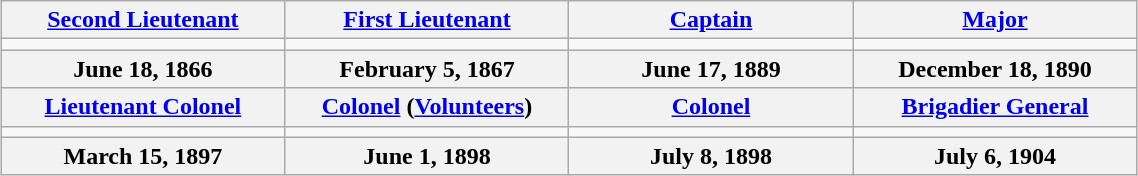<table class="wikitable" style="margin:auto; width:60%; text-align:center;">
<tr>
<th><a href='#'>Second Lieutenant</a></th>
<th><a href='#'>First Lieutenant</a></th>
<th><a href='#'>Captain</a></th>
<th><a href='#'>Major</a></th>
</tr>
<tr>
<td style="width:16%;"></td>
<td style="width:16%;"></td>
<td style="width:16%;"></td>
<td style="width:16%;"></td>
</tr>
<tr>
<th>June 18, 1866</th>
<th>February 5, 1867</th>
<th>June 17, 1889</th>
<th>December 18, 1890</th>
</tr>
<tr>
<th><a href='#'>Lieutenant Colonel</a></th>
<th><a href='#'>Colonel</a> (<a href='#'>Volunteers</a>)</th>
<th><a href='#'>Colonel</a></th>
<th><a href='#'>Brigadier General</a></th>
</tr>
<tr>
<td style="width:16%;"></td>
<td style="width:16%;"></td>
<td style="width:16%;"></td>
<td style="width:16%;"></td>
</tr>
<tr>
<th>March 15, 1897</th>
<th>June 1, 1898</th>
<th>July 8, 1898</th>
<th>July 6, 1904</th>
</tr>
</table>
